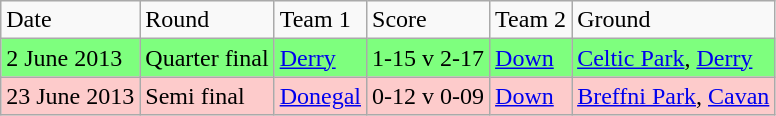<table class="wikitable">
<tr>
<td>Date</td>
<td>Round</td>
<td>Team 1</td>
<td>Score</td>
<td>Team 2</td>
<td>Ground</td>
</tr>
<tr style="background:#7eff7e;">
<td>2 June 2013</td>
<td>Quarter final</td>
<td><a href='#'>Derry</a></td>
<td>1-15 v 2-17</td>
<td><a href='#'>Down</a></td>
<td><a href='#'>Celtic Park</a>, <a href='#'>Derry</a></td>
</tr>
<tr style="background:#fdcbcb;">
<td>23 June 2013</td>
<td>Semi final</td>
<td><a href='#'>Donegal</a></td>
<td>0-12 v 0-09</td>
<td><a href='#'>Down</a></td>
<td><a href='#'>Breffni Park</a>, <a href='#'>Cavan</a></td>
</tr>
</table>
